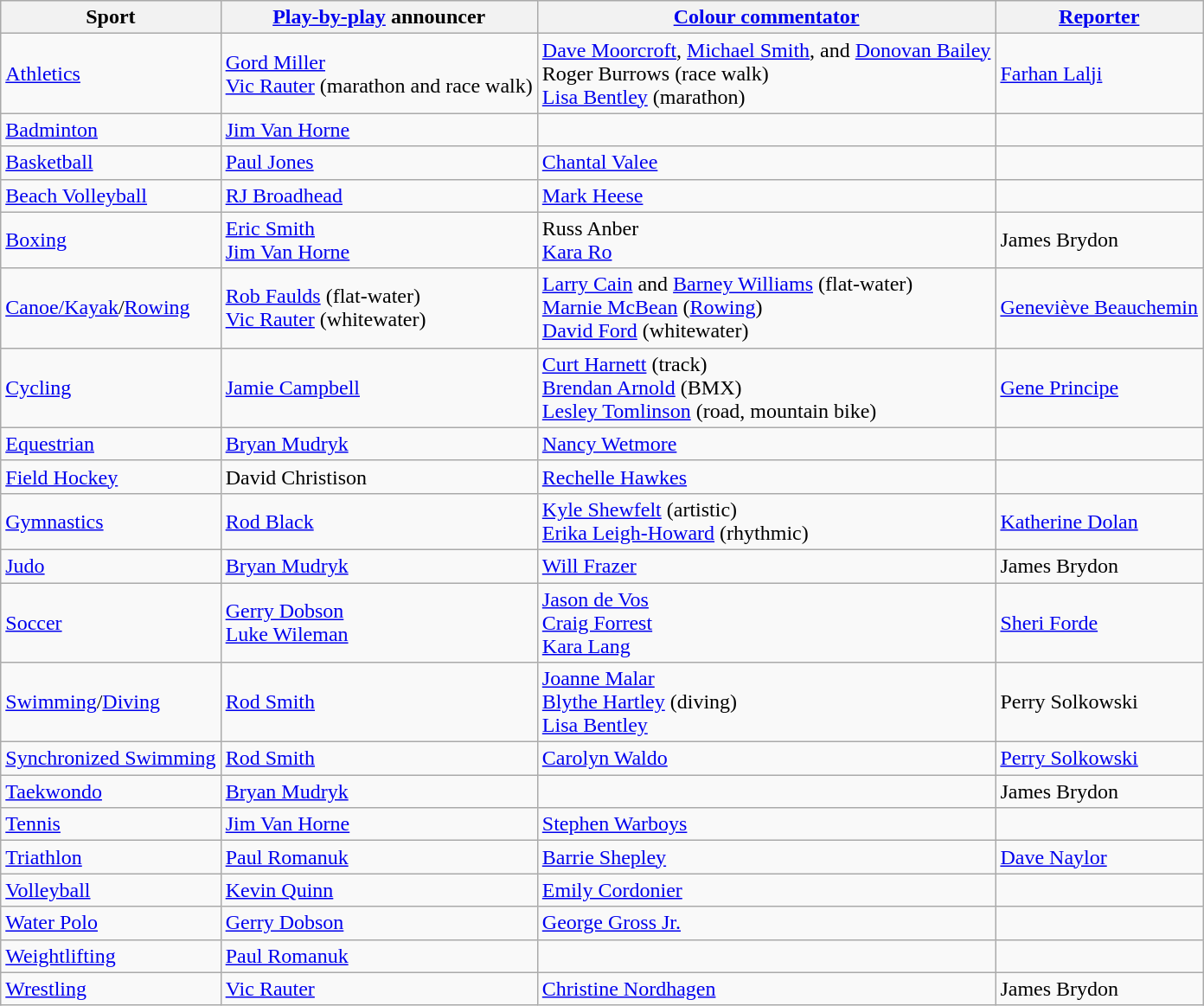<table class="wikitable">
<tr>
<th>Sport</th>
<th><a href='#'>Play-by-play</a> announcer</th>
<th><a href='#'>Colour commentator</a></th>
<th><a href='#'>Reporter</a></th>
</tr>
<tr>
<td><a href='#'>Athletics</a></td>
<td><a href='#'>Gord Miller</a><br><a href='#'>Vic Rauter</a> (marathon and race walk)</td>
<td><a href='#'>Dave Moorcroft</a>, <a href='#'>Michael Smith</a>, and <a href='#'>Donovan Bailey</a><br>Roger Burrows (race walk)<br><a href='#'>Lisa Bentley</a> (marathon)</td>
<td><a href='#'>Farhan Lalji</a></td>
</tr>
<tr>
<td><a href='#'>Badminton</a></td>
<td><a href='#'>Jim Van Horne</a></td>
<td></td>
<td></td>
</tr>
<tr>
<td><a href='#'>Basketball</a></td>
<td><a href='#'>Paul Jones</a></td>
<td><a href='#'>Chantal Valee</a></td>
<td></td>
</tr>
<tr>
<td><a href='#'>Beach Volleyball</a></td>
<td><a href='#'>RJ Broadhead</a></td>
<td><a href='#'>Mark Heese</a></td>
<td></td>
</tr>
<tr>
<td><a href='#'>Boxing</a></td>
<td><a href='#'>Eric Smith</a><br><a href='#'>Jim Van Horne</a></td>
<td>Russ Anber<br><a href='#'>Kara Ro</a></td>
<td>James Brydon</td>
</tr>
<tr>
<td><a href='#'>Canoe/Kayak</a>/<a href='#'>Rowing</a></td>
<td><a href='#'>Rob Faulds</a> (flat-water)<br><a href='#'>Vic Rauter</a> (whitewater)</td>
<td><a href='#'>Larry Cain</a> and <a href='#'>Barney Williams</a> (flat-water)<br><a href='#'>Marnie McBean</a> (<a href='#'>Rowing</a>)<br><a href='#'>David Ford</a> (whitewater)</td>
<td><a href='#'>Geneviève Beauchemin</a></td>
</tr>
<tr>
<td><a href='#'>Cycling</a></td>
<td><a href='#'>Jamie Campbell</a></td>
<td><a href='#'>Curt Harnett</a> (track)<br><a href='#'>Brendan Arnold</a> (BMX) <br><a href='#'>Lesley Tomlinson</a> (road, mountain bike)</td>
<td><a href='#'>Gene Principe</a></td>
</tr>
<tr>
<td><a href='#'>Equestrian</a></td>
<td><a href='#'>Bryan Mudryk</a></td>
<td><a href='#'>Nancy Wetmore</a></td>
<td></td>
</tr>
<tr>
<td><a href='#'>Field Hockey</a></td>
<td>David Christison</td>
<td><a href='#'>Rechelle Hawkes</a></td>
<td></td>
</tr>
<tr>
<td><a href='#'>Gymnastics</a></td>
<td><a href='#'>Rod Black</a></td>
<td><a href='#'>Kyle Shewfelt</a> (artistic) <br><a href='#'>Erika Leigh-Howard</a> (rhythmic)</td>
<td><a href='#'>Katherine Dolan</a></td>
</tr>
<tr>
<td><a href='#'>Judo</a></td>
<td><a href='#'>Bryan Mudryk</a></td>
<td><a href='#'>Will Frazer</a></td>
<td>James Brydon</td>
</tr>
<tr>
<td><a href='#'>Soccer</a></td>
<td><a href='#'>Gerry Dobson</a><br><a href='#'>Luke Wileman</a></td>
<td><a href='#'>Jason de Vos</a><br><a href='#'>Craig Forrest</a><br><a href='#'>Kara Lang</a></td>
<td><a href='#'>Sheri Forde</a></td>
</tr>
<tr>
<td><a href='#'>Swimming</a>/<a href='#'>Diving</a></td>
<td><a href='#'>Rod Smith</a></td>
<td><a href='#'>Joanne Malar</a><br><a href='#'>Blythe Hartley</a> (diving)<br><a href='#'>Lisa Bentley</a></td>
<td>Perry Solkowski</td>
</tr>
<tr>
<td><a href='#'>Synchronized Swimming</a></td>
<td><a href='#'>Rod Smith</a></td>
<td><a href='#'>Carolyn Waldo</a></td>
<td><a href='#'>Perry Solkowski</a></td>
</tr>
<tr>
<td><a href='#'>Taekwondo</a></td>
<td><a href='#'>Bryan Mudryk</a></td>
<td></td>
<td>James Brydon</td>
</tr>
<tr>
<td><a href='#'>Tennis</a></td>
<td><a href='#'>Jim Van Horne</a></td>
<td><a href='#'>Stephen Warboys</a></td>
<td></td>
</tr>
<tr>
<td><a href='#'>Triathlon</a></td>
<td><a href='#'>Paul Romanuk</a></td>
<td><a href='#'>Barrie Shepley</a></td>
<td><a href='#'>Dave Naylor</a></td>
</tr>
<tr>
<td><a href='#'>Volleyball</a></td>
<td><a href='#'>Kevin Quinn</a></td>
<td><a href='#'>Emily Cordonier</a></td>
<td></td>
</tr>
<tr>
<td><a href='#'>Water Polo</a></td>
<td><a href='#'>Gerry Dobson</a></td>
<td><a href='#'>George Gross Jr.</a></td>
<td></td>
</tr>
<tr>
<td><a href='#'>Weightlifting</a></td>
<td><a href='#'>Paul Romanuk</a></td>
<td></td>
<td></td>
</tr>
<tr>
<td><a href='#'>Wrestling</a></td>
<td><a href='#'>Vic Rauter</a></td>
<td><a href='#'>Christine Nordhagen</a></td>
<td>James Brydon</td>
</tr>
</table>
